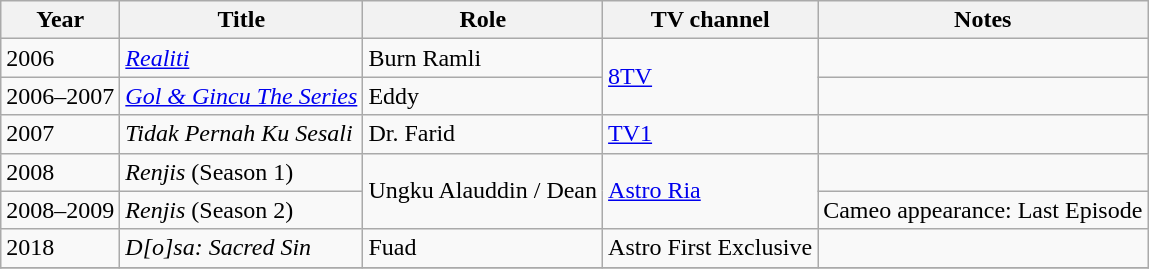<table class="wikitable">
<tr>
<th>Year</th>
<th>Title</th>
<th>Role</th>
<th>TV channel</th>
<th>Notes</th>
</tr>
<tr>
<td>2006</td>
<td><em><a href='#'>Realiti</a></em></td>
<td>Burn Ramli</td>
<td rowspan="2"><a href='#'>8TV</a></td>
<td></td>
</tr>
<tr>
<td>2006–2007</td>
<td><em><a href='#'>Gol & Gincu The Series</a></em></td>
<td>Eddy</td>
<td></td>
</tr>
<tr>
<td>2007</td>
<td><em>Tidak Pernah Ku Sesali</em></td>
<td>Dr. Farid</td>
<td><a href='#'>TV1</a></td>
<td></td>
</tr>
<tr>
<td>2008</td>
<td><em>Renjis</em> (Season 1)</td>
<td rowspan="2">Ungku Alauddin / Dean</td>
<td rowspan="2"><a href='#'>Astro Ria</a></td>
<td></td>
</tr>
<tr>
<td>2008–2009</td>
<td><em>Renjis</em> (Season 2)</td>
<td>Cameo appearance: Last Episode</td>
</tr>
<tr>
<td>2018</td>
<td><em>D[o]sa: Sacred Sin</em></td>
<td>Fuad</td>
<td>Astro First Exclusive</td>
<td></td>
</tr>
<tr>
</tr>
</table>
